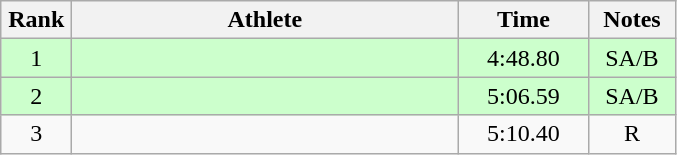<table class=wikitable style="text-align:center">
<tr>
<th width=40>Rank</th>
<th width=250>Athlete</th>
<th width=80>Time</th>
<th width=50>Notes</th>
</tr>
<tr bgcolor="ccffcc">
<td>1</td>
<td align=left></td>
<td>4:48.80</td>
<td>SA/B</td>
</tr>
<tr bgcolor="ccffcc">
<td>2</td>
<td align=left></td>
<td>5:06.59</td>
<td>SA/B</td>
</tr>
<tr>
<td>3</td>
<td align=left></td>
<td>5:10.40</td>
<td>R</td>
</tr>
</table>
